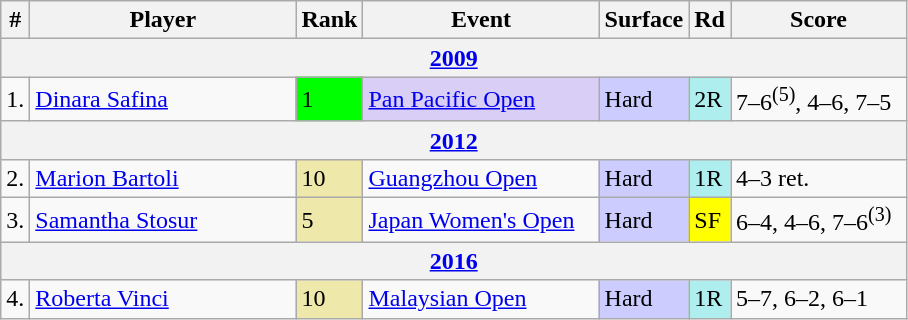<table class="wikitable sortable">
<tr>
<th>#</th>
<th width=170>Player</th>
<th>Rank</th>
<th width=150>Event</th>
<th>Surface</th>
<th>Rd</th>
<th width=110>Score</th>
</tr>
<tr>
<th colspan=7><a href='#'>2009</a></th>
</tr>
<tr>
<td>1.</td>
<td> <a href='#'>Dinara Safina</a></td>
<td bgcolor=lime>1</td>
<td bgcolor=d8cef6><a href='#'>Pan Pacific Open</a></td>
<td bgcolor=CCCCFF>Hard</td>
<td bgcolor=afeeee>2R</td>
<td>7–6<sup>(5)</sup>, 4–6, 7–5</td>
</tr>
<tr>
<th colspan=7><a href='#'>2012</a></th>
</tr>
<tr>
<td>2.</td>
<td> <a href='#'>Marion Bartoli</a></td>
<td bgcolor=EEE8AA>10</td>
<td><a href='#'>Guangzhou Open</a></td>
<td bgcolor=ccccff>Hard</td>
<td bgcolor=afeeee>1R</td>
<td>4–3 ret.</td>
</tr>
<tr>
<td>3.</td>
<td> <a href='#'>Samantha Stosur</a></td>
<td bgcolor=EEE8AA>5</td>
<td><a href='#'>Japan Women's Open</a></td>
<td bgcolor=ccccff>Hard</td>
<td bgcolor=yellow>SF</td>
<td>6–4, 4–6, 7–6<sup>(3)</sup></td>
</tr>
<tr>
<th colspan=7><a href='#'>2016</a></th>
</tr>
<tr>
<td>4.</td>
<td> <a href='#'>Roberta Vinci</a></td>
<td bgcolor=EEE8AA>10</td>
<td><a href='#'>Malaysian Open</a></td>
<td bgcolor=ccccff>Hard</td>
<td bgcolor=afeeee>1R</td>
<td>5–7, 6–2, 6–1</td>
</tr>
</table>
